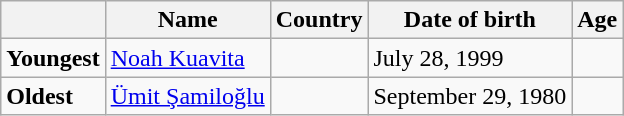<table class="wikitable">
<tr>
<th></th>
<th><strong>Name</strong></th>
<th><strong>Country</strong></th>
<th><strong>Date of birth</strong></th>
<th><strong>Age</strong></th>
</tr>
<tr>
<td><strong>Youngest</strong></td>
<td><a href='#'>Noah Kuavita</a></td>
<td></td>
<td>July 28, 1999</td>
<td></td>
</tr>
<tr>
<td><strong>Oldest</strong></td>
<td><a href='#'>Ümit Şamiloğlu</a></td>
<td></td>
<td>September 29, 1980</td>
<td></td>
</tr>
</table>
